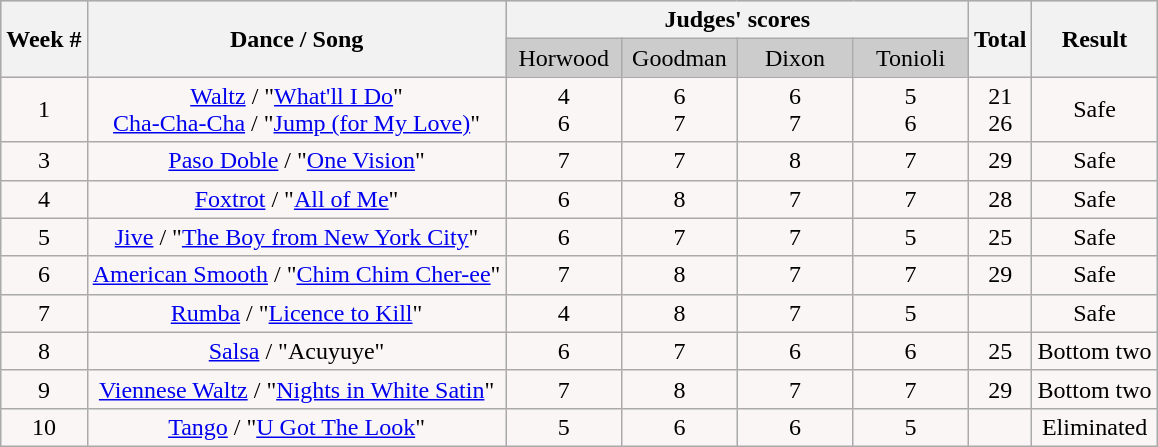<table class="wikitable collapsible collapsed">
<tr style="text-align:Center; background:#ccc;">
<th rowspan="2">Week #</th>
<th rowspan="2">Dance / Song</th>
<th colspan="4">Judges' scores</th>
<th rowspan="2">Total</th>
<th rowspan="2">Result</th>
</tr>
<tr style="text-align:center; background:#ccc;">
<td style="width:10%; ">Horwood</td>
<td style="width:10%; ">Goodman</td>
<td style="width:10%; ">Dixon</td>
<td style="width:10%; ">Tonioli</td>
</tr>
<tr style="text-align: center; background:#faf6f6;">
<td>1</td>
<td><a href='#'>Waltz</a> / "<a href='#'>What'll I Do</a>"<br><a href='#'>Cha-Cha-Cha</a> / "<a href='#'>Jump (for My Love)</a>"</td>
<td>4<br>6</td>
<td>6<br>7</td>
<td>6<br>7</td>
<td>5<br>6</td>
<td>21<br>26</td>
<td>Safe</td>
</tr>
<tr style="text-align:center; background:#faf6f6;">
<td>3</td>
<td><a href='#'>Paso Doble</a> / "<a href='#'>One Vision</a>"</td>
<td>7</td>
<td>7</td>
<td>8</td>
<td>7</td>
<td>29</td>
<td>Safe</td>
</tr>
<tr style="text-align:center; background:#faf6f6;">
<td>4</td>
<td><a href='#'>Foxtrot</a> / "<a href='#'>All of Me</a>"</td>
<td>6</td>
<td>8</td>
<td>7</td>
<td>7</td>
<td>28</td>
<td>Safe</td>
</tr>
<tr style="text-align:center; background:#faf6f6;">
<td>5</td>
<td><a href='#'>Jive</a> / "<a href='#'>The Boy from New York City</a>"</td>
<td>6</td>
<td>7</td>
<td>7</td>
<td>5</td>
<td>25</td>
<td>Safe</td>
</tr>
<tr style="text-align:center; background:#faf6f6;">
<td>6</td>
<td><a href='#'>American Smooth</a> / "<a href='#'>Chim Chim Cher-ee</a>"</td>
<td>7</td>
<td>8</td>
<td>7</td>
<td>7</td>
<td>29</td>
<td>Safe</td>
</tr>
<tr style="text-align:center; background:#faf6f6;">
<td>7</td>
<td><a href='#'>Rumba</a> / "<a href='#'>Licence to Kill</a>"</td>
<td>4</td>
<td>8</td>
<td>7</td>
<td>5</td>
<td></td>
<td>Safe</td>
</tr>
<tr style="text-align:center; background:#faf6f6;">
<td>8</td>
<td><a href='#'>Salsa</a> / "Acuyuye"</td>
<td>6</td>
<td>7</td>
<td>6</td>
<td>6</td>
<td>25</td>
<td>Bottom two</td>
</tr>
<tr style="text-align:center; background:#faf6f6;">
<td>9</td>
<td><a href='#'>Viennese Waltz</a> / "<a href='#'>Nights in White Satin</a>"</td>
<td>7</td>
<td>8</td>
<td>7</td>
<td>7</td>
<td>29</td>
<td>Bottom two</td>
</tr>
<tr style="text-align:center; background:#faf6f6;">
<td>10</td>
<td><a href='#'>Tango</a> / "<a href='#'>U Got The Look</a>"</td>
<td>5</td>
<td>6</td>
<td>6</td>
<td>5</td>
<td></td>
<td>Eliminated</td>
</tr>
</table>
